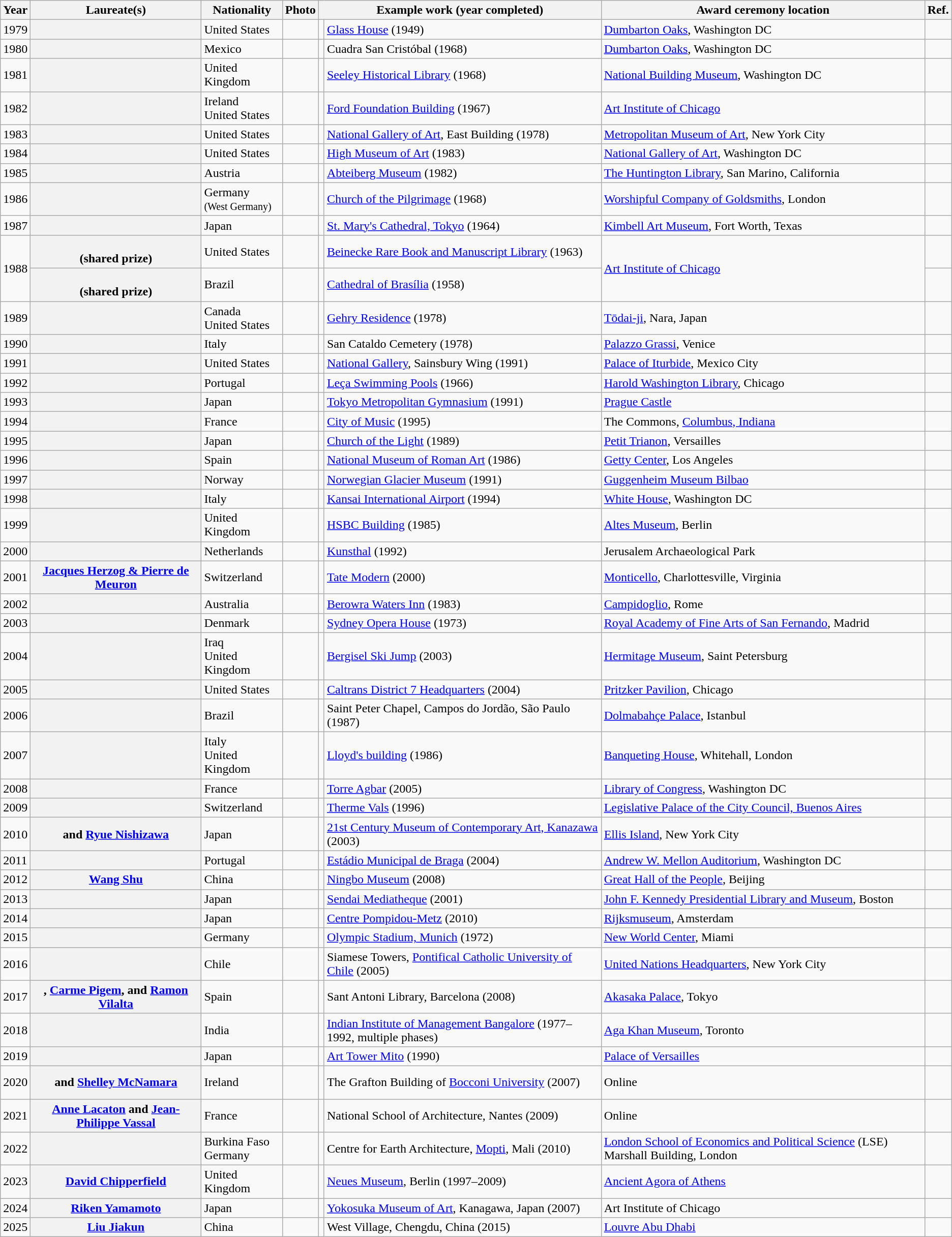<table align="center" class="wikitable plainrowheaders sortable">
<tr>
<th scope=col width=1%>Year</th>
<th scope=col>Laureate(s)</th>
<th scope=col>Nationality</th>
<th scope=col class="unsortable" style:text-align=center>Photo</th>
<th scope=col class="unsortable" colspan=2>Example work (year completed)</th>
<th scope=col>Award ceremony location</th>
<th scope=col class="unsortable" style:text-align=center width=1%>Ref.</th>
</tr>
<tr>
<td>1979</td>
<th scope=row></th>
<td>United States</td>
<td></td>
<td></td>
<td><a href='#'>Glass House</a> (1949)</td>
<td><a href='#'>Dumbarton Oaks</a>, Washington DC</td>
<td></td>
</tr>
<tr>
<td>1980</td>
<th scope=row></th>
<td>Mexico</td>
<td></td>
<td></td>
<td>Cuadra San Cristóbal (1968)</td>
<td><a href='#'>Dumbarton Oaks</a>, Washington DC</td>
<td></td>
</tr>
<tr>
<td>1981</td>
<th scope=row></th>
<td>United Kingdom</td>
<td></td>
<td></td>
<td><a href='#'>Seeley Historical Library</a> (1968)</td>
<td><a href='#'>National Building Museum</a>, Washington DC</td>
<td></td>
</tr>
<tr>
<td>1982</td>
<th scope=row></th>
<td>Ireland<br>United States</td>
<td></td>
<td></td>
<td><a href='#'>Ford Foundation Building</a> (1967)</td>
<td><a href='#'>Art Institute of Chicago</a></td>
<td></td>
</tr>
<tr>
<td>1983</td>
<th scope=row></th>
<td>United States</td>
<td></td>
<td></td>
<td><a href='#'>National Gallery of Art</a>, East Building (1978)</td>
<td><a href='#'>Metropolitan Museum of Art</a>, New York City</td>
<td></td>
</tr>
<tr>
<td>1984</td>
<th scope=row></th>
<td>United States</td>
<td></td>
<td></td>
<td><a href='#'>High Museum of Art</a> (1983)</td>
<td><a href='#'>National Gallery of Art</a>, Washington DC</td>
<td></td>
</tr>
<tr>
<td>1985</td>
<th scope=row></th>
<td>Austria</td>
<td></td>
<td></td>
<td><a href='#'>Abteiberg Museum</a> (1982)</td>
<td><a href='#'>The Huntington Library</a>, San Marino, California</td>
<td></td>
</tr>
<tr>
<td>1986</td>
<th scope=row></th>
<td>Germany<br><small>(West Germany)</small></td>
<td></td>
<td></td>
<td><a href='#'>Church of the Pilgrimage</a> (1968)</td>
<td><a href='#'>Worshipful Company of Goldsmiths</a>, London</td>
<td></td>
</tr>
<tr>
<td>1987</td>
<th scope=row></th>
<td>Japan</td>
<td></td>
<td></td>
<td><a href='#'>St. Mary's Cathedral, Tokyo</a> (1964)</td>
<td><a href='#'>Kimbell Art Museum</a>, Fort Worth, Texas</td>
<td></td>
</tr>
<tr>
<td rowspan="2">1988</td>
<th scope=row> <br> (shared prize)</th>
<td>United States</td>
<td></td>
<td></td>
<td><a href='#'>Beinecke Rare Book and Manuscript Library</a> (1963)</td>
<td rowspan="2"><a href='#'>Art Institute of Chicago</a></td>
<td></td>
</tr>
<tr>
<th scope=row> <br> (shared prize)</th>
<td>Brazil</td>
<td></td>
<td></td>
<td><a href='#'>Cathedral of Brasília</a> (1958)</td>
<td></td>
</tr>
<tr>
<td>1989</td>
<th scope=row></th>
<td>Canada<br>United States</td>
<td></td>
<td></td>
<td><a href='#'>Gehry Residence</a> (1978)</td>
<td><a href='#'>Tōdai-ji</a>, Nara, Japan</td>
<td></td>
</tr>
<tr>
<td>1990</td>
<th scope=row></th>
<td>Italy</td>
<td></td>
<td></td>
<td>San Cataldo Cemetery (1978)</td>
<td><a href='#'>Palazzo Grassi</a>, Venice</td>
<td></td>
</tr>
<tr>
<td>1991</td>
<th scope=row></th>
<td>United States</td>
<td></td>
<td></td>
<td><a href='#'>National Gallery</a>, Sainsbury Wing (1991)</td>
<td><a href='#'>Palace of Iturbide</a>, Mexico City</td>
<td></td>
</tr>
<tr>
<td>1992</td>
<th scope=row></th>
<td>Portugal</td>
<td></td>
<td></td>
<td><a href='#'>Leça Swimming Pools</a> (1966)</td>
<td><a href='#'>Harold Washington Library</a>, Chicago</td>
<td></td>
</tr>
<tr>
<td>1993</td>
<th scope=row></th>
<td>Japan</td>
<td></td>
<td></td>
<td><a href='#'>Tokyo Metropolitan Gymnasium</a> (1991)</td>
<td><a href='#'>Prague Castle</a></td>
<td></td>
</tr>
<tr>
<td>1994</td>
<th scope=row></th>
<td>France</td>
<td></td>
<td></td>
<td><a href='#'>City of Music</a> (1995)</td>
<td>The Commons, <a href='#'>Columbus, Indiana</a></td>
<td></td>
</tr>
<tr>
<td>1995</td>
<th scope=row></th>
<td>Japan</td>
<td></td>
<td></td>
<td><a href='#'>Church of the Light</a> (1989)</td>
<td><a href='#'>Petit Trianon</a>, Versailles</td>
<td></td>
</tr>
<tr>
<td>1996</td>
<th scope=row></th>
<td>Spain</td>
<td></td>
<td></td>
<td><a href='#'>National Museum of Roman Art</a> (1986)</td>
<td><a href='#'>Getty Center</a>, Los Angeles</td>
<td></td>
</tr>
<tr>
<td>1997</td>
<th scope=row></th>
<td>Norway</td>
<td></td>
<td></td>
<td><a href='#'>Norwegian Glacier Museum</a> (1991)</td>
<td><a href='#'>Guggenheim Museum Bilbao</a></td>
<td></td>
</tr>
<tr>
<td>1998</td>
<th scope=row></th>
<td>Italy</td>
<td></td>
<td></td>
<td><a href='#'>Kansai International Airport</a> (1994)</td>
<td><a href='#'>White House</a>, Washington DC</td>
<td></td>
</tr>
<tr>
<td>1999</td>
<th scope=row></th>
<td>United Kingdom</td>
<td></td>
<td></td>
<td><a href='#'>HSBC Building</a> (1985)</td>
<td><a href='#'>Altes Museum</a>, Berlin</td>
<td></td>
</tr>
<tr>
<td>2000</td>
<th scope=row></th>
<td>Netherlands</td>
<td></td>
<td></td>
<td><a href='#'>Kunsthal</a> (1992)</td>
<td>Jerusalem Archaeological Park</td>
<td></td>
</tr>
<tr>
<td>2001</td>
<th scope=row><a href='#'>Jacques Herzog & Pierre de Meuron</a></th>
<td>Switzerland</td>
<td></td>
<td></td>
<td><a href='#'>Tate Modern</a> (2000)</td>
<td><a href='#'>Monticello</a>, Charlottesville, Virginia</td>
<td></td>
</tr>
<tr>
<td>2002</td>
<th scope=row></th>
<td>Australia</td>
<td></td>
<td></td>
<td><a href='#'>Berowra Waters Inn</a> (1983)</td>
<td><a href='#'>Campidoglio</a>, Rome</td>
<td></td>
</tr>
<tr>
<td>2003</td>
<th scope=row></th>
<td>Denmark</td>
<td></td>
<td></td>
<td><a href='#'>Sydney Opera House</a> (1973)</td>
<td><a href='#'>Royal Academy of Fine Arts of San Fernando</a>, Madrid</td>
<td></td>
</tr>
<tr>
<td>2004</td>
<th scope=row></th>
<td>Iraq<br>United Kingdom</td>
<td></td>
<td></td>
<td><a href='#'>Bergisel Ski Jump</a> (2003)</td>
<td><a href='#'>Hermitage Museum</a>, Saint Petersburg</td>
<td></td>
</tr>
<tr>
<td>2005</td>
<th scope=row></th>
<td>United States</td>
<td></td>
<td></td>
<td><a href='#'>Caltrans District 7 Headquarters</a> (2004)</td>
<td><a href='#'>Pritzker Pavilion</a>, Chicago</td>
<td></td>
</tr>
<tr>
<td>2006</td>
<th scope=row></th>
<td>Brazil</td>
<td></td>
<td></td>
<td>Saint Peter Chapel, Campos do Jordão, São Paulo (1987)</td>
<td><a href='#'>Dolmabahçe Palace</a>, Istanbul</td>
<td></td>
</tr>
<tr>
<td>2007</td>
<th scope=row></th>
<td>Italy<br>United Kingdom</td>
<td></td>
<td></td>
<td><a href='#'>Lloyd's building</a> (1986)</td>
<td><a href='#'>Banqueting House</a>, Whitehall, London</td>
<td></td>
</tr>
<tr>
<td>2008</td>
<th scope=row></th>
<td>France</td>
<td></td>
<td></td>
<td><a href='#'>Torre Agbar</a> (2005)</td>
<td><a href='#'>Library of Congress</a>, Washington DC</td>
<td></td>
</tr>
<tr>
<td>2009</td>
<th scope=row></th>
<td>Switzerland</td>
<td></td>
<td></td>
<td><a href='#'>Therme Vals</a> (1996)</td>
<td><a href='#'>Legislative Palace of the City Council, Buenos Aires</a></td>
<td></td>
</tr>
<tr>
<td>2010</td>
<th scope=row> and <a href='#'>Ryue Nishizawa</a></th>
<td>Japan</td>
<td></td>
<td></td>
<td><a href='#'>21st Century Museum of Contemporary Art, Kanazawa</a> (2003)</td>
<td><a href='#'>Ellis Island</a>, New York City</td>
<td></td>
</tr>
<tr>
<td>2011</td>
<th scope=row></th>
<td>Portugal</td>
<td></td>
<td></td>
<td><a href='#'>Estádio Municipal de Braga</a> (2004)</td>
<td><a href='#'>Andrew W. Mellon Auditorium</a>, Washington DC</td>
<td></td>
</tr>
<tr>
<td>2012</td>
<th scope=row><a href='#'>Wang Shu</a></th>
<td>China</td>
<td></td>
<td></td>
<td><a href='#'>Ningbo Museum</a> (2008)</td>
<td><a href='#'>Great Hall of the People</a>, Beijing</td>
<td></td>
</tr>
<tr>
<td>2013</td>
<th scope=row></th>
<td>Japan</td>
<td></td>
<td></td>
<td><a href='#'>Sendai Mediatheque</a> (2001)</td>
<td><a href='#'>John F. Kennedy Presidential Library and Museum</a>, Boston</td>
<td></td>
</tr>
<tr>
<td>2014</td>
<th scope=row></th>
<td>Japan</td>
<td></td>
<td></td>
<td><a href='#'>Centre Pompidou-Metz</a> (2010)</td>
<td><a href='#'>Rijksmuseum</a>, Amsterdam</td>
<td></td>
</tr>
<tr>
<td>2015</td>
<th scope=row></th>
<td>Germany</td>
<td></td>
<td></td>
<td><a href='#'>Olympic Stadium, Munich</a> (1972)</td>
<td><a href='#'>New World Center</a>, Miami</td>
<td> </td>
</tr>
<tr>
<td>2016</td>
<th scope=row></th>
<td>Chile</td>
<td></td>
<td></td>
<td>Siamese Towers, <a href='#'>Pontifical Catholic University of Chile</a> (2005)</td>
<td><a href='#'>United Nations Headquarters</a>, New York City</td>
<td></td>
</tr>
<tr>
<td>2017</td>
<th scope=row>, <a href='#'>Carme Pigem</a>, and <a href='#'>Ramon Vilalta</a></th>
<td>Spain</td>
<td></td>
<td></td>
<td>Sant Antoni Library, Barcelona (2008)</td>
<td><a href='#'>Akasaka Palace</a>, Tokyo</td>
<td></td>
</tr>
<tr>
<td>2018</td>
<th scope=row></th>
<td>India</td>
<td></td>
<td></td>
<td><a href='#'>Indian Institute of Management Bangalore</a> (1977–1992, multiple phases)</td>
<td><a href='#'>Aga Khan Museum</a>, Toronto</td>
<td></td>
</tr>
<tr>
<td>2019</td>
<th scope=row></th>
<td>Japan</td>
<td></td>
<td></td>
<td><a href='#'>Art Tower Mito</a> (1990)</td>
<td><a href='#'>Palace of Versailles</a></td>
<td></td>
</tr>
<tr>
<td>2020</td>
<th scope=row> and <a href='#'>Shelley McNamara</a></th>
<td>Ireland</td>
<td><br><br></td>
<td></td>
<td>The Grafton Building of <a href='#'>Bocconi University</a> (2007)</td>
<td>Online</td>
<td></td>
</tr>
<tr>
<td>2021</td>
<th scope=row><a href='#'>Anne Lacaton</a> and <a href='#'>Jean-Philippe Vassal</a></th>
<td>France</td>
<td></td>
<td></td>
<td>National School of Architecture, Nantes (2009)</td>
<td>Online</td>
<td></td>
</tr>
<tr>
<td>2022</td>
<th scope=row></th>
<td>Burkina Faso<br>Germany</td>
<td></td>
<td></td>
<td>Centre for Earth Architecture, <a href='#'>Mopti</a>, Mali (2010)</td>
<td><a href='#'>London School of Economics and Political Science</a> (LSE) Marshall Building, London</td>
<td></td>
</tr>
<tr>
<td>2023</td>
<th scope=row><a href='#'>David Chipperfield</a></th>
<td>United Kingdom</td>
<td></td>
<td></td>
<td><a href='#'>Neues Museum</a>, Berlin (1997–2009)</td>
<td><a href='#'>Ancient Agora of Athens</a></td>
<td></td>
</tr>
<tr |}>
<td>2024</td>
<th scope=row><a href='#'>Riken Yamamoto</a></th>
<td>Japan</td>
<td></td>
<td></td>
<td><a href='#'>Yokosuka Museum of Art</a>, Kanagawa, Japan (2007)</td>
<td>Art Institute of Chicago</td>
<td></td>
</tr>
<tr |}>
<td>2025</td>
<th scope=row><a href='#'>Liu Jiakun</a></th>
<td>China</td>
<td></td>
<td></td>
<td>West Village, Chengdu, China (2015)</td>
<td><a href='#'>Louvre Abu Dhabi</a></td>
<td></td>
</tr>
</table>
